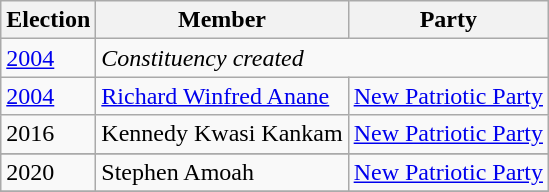<table class="wikitable">
<tr>
<th>Election</th>
<th>Member</th>
<th>Party</th>
</tr>
<tr>
<td><a href='#'>2004</a></td>
<td colspan="2"><em>Constituency created</em></td>
</tr>
<tr>
<td><a href='#'>2004</a></td>
<td><a href='#'>Richard Winfred Anane</a></td>
<td><a href='#'>New Patriotic Party</a></td>
</tr>
<tr>
<td>2016</td>
<td>Kennedy Kwasi Kankam</td>
<td><a href='#'>New Patriotic Party</a></td>
</tr>
<tr 2017 to 2020>
</tr>
<tr>
<td>2020</td>
<td>Stephen Amoah</td>
<td><a href='#'>New Patriotic Party</a></td>
</tr>
<tr 2017 to 2020>
</tr>
</table>
